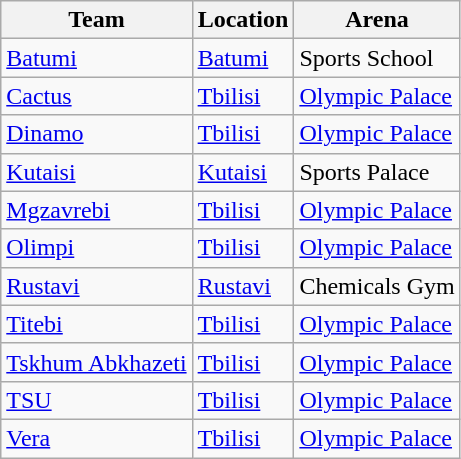<table class="wikitable sortable">
<tr>
<th>Team</th>
<th>Location</th>
<th>Arena</th>
</tr>
<tr>
<td><a href='#'>Batumi</a></td>
<td><a href='#'>Batumi</a></td>
<td>Sports School</td>
</tr>
<tr>
<td><a href='#'>Cactus</a></td>
<td><a href='#'>Tbilisi</a></td>
<td><a href='#'>Olympic Palace</a></td>
</tr>
<tr>
<td><a href='#'>Dinamo</a></td>
<td><a href='#'>Tbilisi</a></td>
<td><a href='#'>Olympic Palace</a></td>
</tr>
<tr>
<td><a href='#'>Kutaisi</a></td>
<td><a href='#'>Kutaisi</a></td>
<td>Sports Palace</td>
</tr>
<tr>
<td><a href='#'>Mgzavrebi</a></td>
<td><a href='#'>Tbilisi</a></td>
<td><a href='#'>Olympic Palace</a></td>
</tr>
<tr>
<td><a href='#'>Olimpi</a></td>
<td><a href='#'>Tbilisi</a></td>
<td><a href='#'>Olympic Palace</a></td>
</tr>
<tr>
<td><a href='#'>Rustavi</a></td>
<td><a href='#'>Rustavi</a></td>
<td>Chemicals Gym</td>
</tr>
<tr>
<td><a href='#'>Titebi</a></td>
<td><a href='#'>Tbilisi</a></td>
<td><a href='#'>Olympic Palace</a></td>
</tr>
<tr>
<td><a href='#'>Tskhum Abkhazeti</a></td>
<td><a href='#'>Tbilisi</a></td>
<td><a href='#'>Olympic Palace</a></td>
</tr>
<tr>
<td><a href='#'>TSU</a></td>
<td><a href='#'>Tbilisi</a></td>
<td><a href='#'>Olympic Palace</a></td>
</tr>
<tr>
<td><a href='#'>Vera</a></td>
<td><a href='#'>Tbilisi</a></td>
<td><a href='#'>Olympic Palace</a></td>
</tr>
</table>
